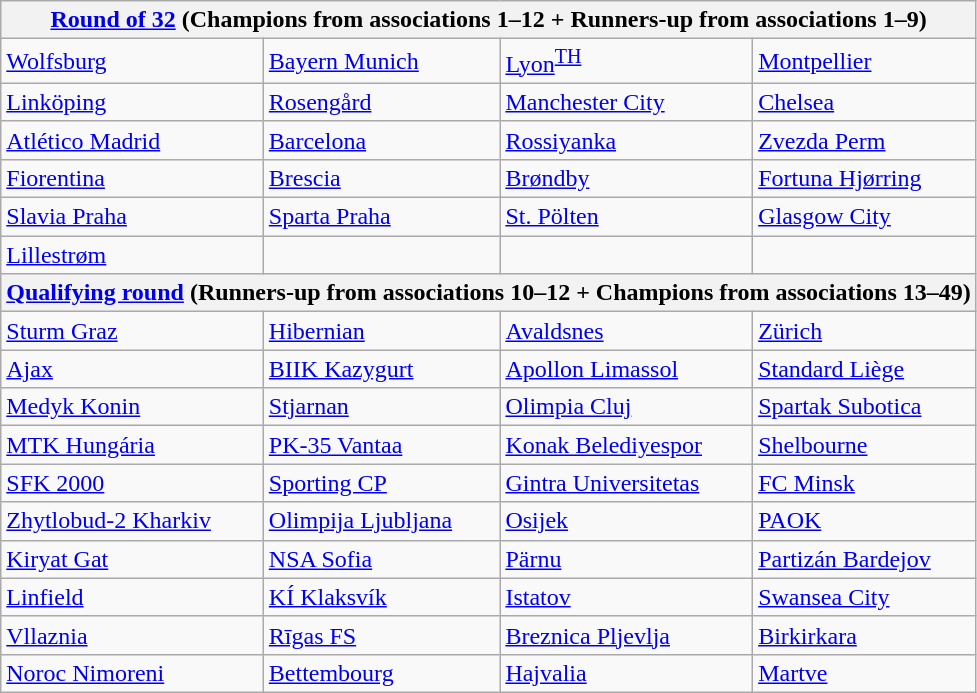<table class="wikitable">
<tr>
<th colspan="4"><a href='#'>Round of 32</a> (Champions from associations 1–12 + Runners-up from associations 1–9)</th>
</tr>
<tr>
<td> <a href='#'>Wolfsburg</a> </td>
<td> <a href='#'>Bayern Munich</a> </td>
<td> <a href='#'>Lyon</a><sup><a href='#'>TH</a></sup> </td>
<td> <a href='#'>Montpellier</a> </td>
</tr>
<tr>
<td> <a href='#'>Linköping</a> </td>
<td> <a href='#'>Rosengård</a> </td>
<td> <a href='#'>Manchester City</a> </td>
<td> <a href='#'>Chelsea</a> </td>
</tr>
<tr>
<td> <a href='#'>Atlético Madrid</a> </td>
<td> <a href='#'>Barcelona</a> </td>
<td> <a href='#'>Rossiyanka</a> </td>
<td> <a href='#'>Zvezda Perm</a> </td>
</tr>
<tr>
<td> <a href='#'>Fiorentina</a> </td>
<td> <a href='#'>Brescia</a> </td>
<td> <a href='#'>Brøndby</a> </td>
<td> <a href='#'>Fortuna Hjørring</a> </td>
</tr>
<tr>
<td> <a href='#'>Slavia Praha</a> </td>
<td> <a href='#'>Sparta Praha</a> </td>
<td> <a href='#'>St. Pölten</a> </td>
<td> <a href='#'>Glasgow City</a> </td>
</tr>
<tr>
<td> <a href='#'>Lillestrøm</a> </td>
<td></td>
<td></td>
<td></td>
</tr>
<tr>
<th colspan="4"><a href='#'>Qualifying round</a> (Runners-up from associations 10–12 + Champions from associations 13–49)</th>
</tr>
<tr>
<td> <a href='#'>Sturm Graz</a> </td>
<td> <a href='#'>Hibernian</a> </td>
<td> <a href='#'>Avaldsnes</a> </td>
<td> <a href='#'>Zürich</a> </td>
</tr>
<tr>
<td> <a href='#'>Ajax</a> </td>
<td> <a href='#'>BIIK Kazygurt</a> </td>
<td> <a href='#'>Apollon Limassol</a> </td>
<td> <a href='#'>Standard Liège</a> </td>
</tr>
<tr>
<td> <a href='#'>Medyk Konin</a> </td>
<td> <a href='#'>Stjarnan</a> </td>
<td> <a href='#'>Olimpia Cluj</a> </td>
<td> <a href='#'>Spartak Subotica</a> </td>
</tr>
<tr>
<td> <a href='#'>MTK Hungária</a> </td>
<td> <a href='#'>PK-35 Vantaa</a> </td>
<td> <a href='#'>Konak Belediyespor</a> </td>
<td> <a href='#'>Shelbourne</a> </td>
</tr>
<tr>
<td> <a href='#'>SFK 2000</a> </td>
<td> <a href='#'>Sporting CP</a> </td>
<td> <a href='#'>Gintra Universitetas</a> </td>
<td> <a href='#'>FC Minsk</a> </td>
</tr>
<tr>
<td> <a href='#'>Zhytlobud-2 Kharkiv</a> </td>
<td> <a href='#'>Olimpija Ljubljana</a> </td>
<td> <a href='#'>Osijek</a> </td>
<td> <a href='#'>PAOK</a> </td>
</tr>
<tr>
<td> <a href='#'>Kiryat Gat</a> </td>
<td> <a href='#'>NSA Sofia</a> </td>
<td> <a href='#'>Pärnu</a> </td>
<td> <a href='#'>Partizán Bardejov</a> </td>
</tr>
<tr>
<td> <a href='#'>Linfield</a> </td>
<td> <a href='#'>KÍ Klaksvík</a> </td>
<td> <a href='#'>Istatov</a> </td>
<td> <a href='#'>Swansea City</a> </td>
</tr>
<tr>
<td> <a href='#'>Vllaznia</a> </td>
<td> <a href='#'>Rīgas FS</a> </td>
<td> <a href='#'>Breznica Pljevlja</a> </td>
<td> <a href='#'>Birkirkara</a> </td>
</tr>
<tr>
<td> <a href='#'>Noroc Nimoreni</a> </td>
<td> <a href='#'>Bettembourg</a> </td>
<td> <a href='#'>Hajvalia</a> </td>
<td> <a href='#'>Martve</a> </td>
</tr>
</table>
